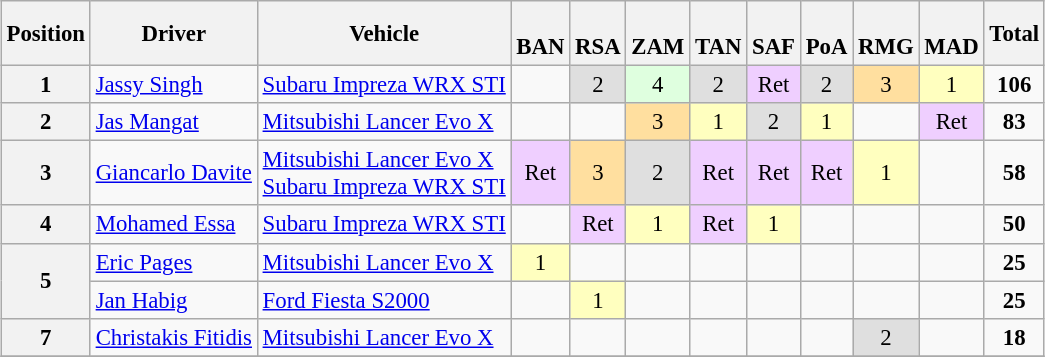<table>
<tr>
<td valign="top"><br><table class="wikitable" style="font-size: 95%;">
<tr>
<th>Position</th>
<th>Driver</th>
<th>Vehicle</th>
<th><br>BAN</th>
<th><br>RSA</th>
<th><br>ZAM</th>
<th><br>TAN</th>
<th><br>SAF</th>
<th><br>PoA</th>
<th><br>RMG</th>
<th><br>MAD</th>
<th>Total</th>
</tr>
<tr>
<th>1</th>
<td> <a href='#'>Jassy Singh</a></td>
<td><a href='#'>Subaru Impreza WRX STI</a></td>
<td></td>
<td align="center" style="background:#dfdfdf;">2</td>
<td align="center" style="background:#dfffdf;">4</td>
<td align="center" style="background:#dfdfdf;">2</td>
<td align="center" style="background:#efcfff;">Ret</td>
<td align="center" style="background:#dfdfdf;">2</td>
<td align="center" style="background:#ffdf9f;">3</td>
<td align="center" style="background:#ffffbf;">1</td>
<td align="center"><strong>106</strong></td>
</tr>
<tr>
<th>2</th>
<td> <a href='#'>Jas Mangat</a></td>
<td><a href='#'>Mitsubishi Lancer Evo X</a></td>
<td></td>
<td></td>
<td align="center" style="background:#ffdf9f;">3</td>
<td align="center" style="background:#ffffbf;">1</td>
<td align="center" style="background:#dfdfdf;">2</td>
<td align="center" style="background:#ffffbf;">1</td>
<td></td>
<td align="center" style="background:#efcfff;">Ret</td>
<td align="center"><strong>83</strong></td>
</tr>
<tr>
<th>3</th>
<td> <a href='#'>Giancarlo Davite</a></td>
<td><a href='#'>Mitsubishi Lancer Evo X</a><br> <a href='#'>Subaru Impreza WRX STI</a></td>
<td align="center" style="background:#efcfff;">Ret</td>
<td align="center" style="background:#ffdf9f;">3</td>
<td align="center" style="background:#dfdfdf;">2</td>
<td align="center" style="background:#efcfff;">Ret</td>
<td align="center" style="background:#efcfff;">Ret</td>
<td align="center" style="background:#efcfff;">Ret</td>
<td align="center" style="background:#ffffbf;">1</td>
<td></td>
<td align="center"><strong>58</strong></td>
</tr>
<tr>
<th>4</th>
<td> <a href='#'>Mohamed Essa</a></td>
<td><a href='#'>Subaru Impreza WRX STI</a></td>
<td></td>
<td align="center" style="background:#efcfff;">Ret</td>
<td align="center" style="background:#ffffbf;">1</td>
<td align="center" style="background:#efcfff;">Ret</td>
<td align="center" style="background:#ffffbf;">1</td>
<td></td>
<td></td>
<td></td>
<td align="center"><strong>50</strong></td>
</tr>
<tr>
<th rowspan=2>5</th>
<td> <a href='#'>Eric Pages</a></td>
<td><a href='#'>Mitsubishi Lancer Evo X</a></td>
<td align="center" style="background:#ffffbf;">1</td>
<td></td>
<td></td>
<td></td>
<td></td>
<td></td>
<td></td>
<td></td>
<td align="center"><strong>25</strong></td>
</tr>
<tr>
<td> <a href='#'>Jan Habig</a></td>
<td><a href='#'>Ford Fiesta S2000</a></td>
<td></td>
<td align="center" style="background:#ffffbf;">1</td>
<td></td>
<td></td>
<td></td>
<td></td>
<td></td>
<td></td>
<td align="center"><strong>25</strong></td>
</tr>
<tr>
<th>7</th>
<td> <a href='#'>Christakis Fitidis</a></td>
<td><a href='#'>Mitsubishi Lancer Evo X</a></td>
<td></td>
<td></td>
<td></td>
<td></td>
<td></td>
<td></td>
<td align="center" style="background:#dfdfdf;">2</td>
<td></td>
<td align="center"><strong>18</strong></td>
</tr>
<tr>
</tr>
</table>
</td>
<td><br></td>
</tr>
</table>
